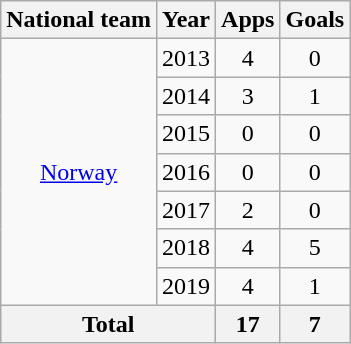<table class="wikitable" style="text-align:center">
<tr>
<th>National team</th>
<th>Year</th>
<th>Apps</th>
<th>Goals</th>
</tr>
<tr>
<td rowspan="7"><a href='#'>Norway</a></td>
<td>2013</td>
<td>4</td>
<td>0</td>
</tr>
<tr>
<td>2014</td>
<td>3</td>
<td>1</td>
</tr>
<tr>
<td>2015</td>
<td>0</td>
<td>0</td>
</tr>
<tr>
<td>2016</td>
<td>0</td>
<td>0</td>
</tr>
<tr>
<td>2017</td>
<td>2</td>
<td>0</td>
</tr>
<tr>
<td>2018</td>
<td>4</td>
<td>5</td>
</tr>
<tr>
<td>2019</td>
<td>4</td>
<td>1</td>
</tr>
<tr>
<th colspan="2">Total</th>
<th>17</th>
<th>7</th>
</tr>
</table>
